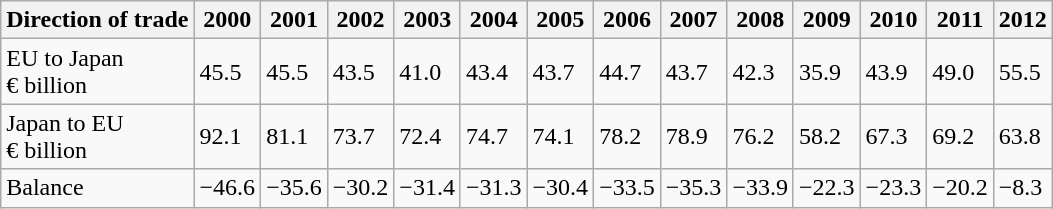<table class="wikitable">
<tr>
<th>Direction of trade</th>
<th>2000</th>
<th>2001</th>
<th>2002</th>
<th>2003</th>
<th>2004</th>
<th>2005</th>
<th>2006</th>
<th>2007</th>
<th>2008</th>
<th>2009</th>
<th>2010</th>
<th>2011</th>
<th>2012</th>
</tr>
<tr>
<td>EU to Japan<br>€ billion</td>
<td>45.5</td>
<td>45.5</td>
<td>43.5</td>
<td>41.0</td>
<td>43.4</td>
<td>43.7</td>
<td>44.7</td>
<td>43.7</td>
<td>42.3</td>
<td>35.9</td>
<td>43.9</td>
<td>49.0</td>
<td>55.5</td>
</tr>
<tr>
<td>Japan to EU<br>€ billion</td>
<td>92.1</td>
<td>81.1</td>
<td>73.7</td>
<td>72.4</td>
<td>74.7</td>
<td>74.1</td>
<td>78.2</td>
<td>78.9</td>
<td>76.2</td>
<td>58.2</td>
<td>67.3</td>
<td>69.2</td>
<td>63.8</td>
</tr>
<tr>
<td>Balance</td>
<td>−46.6</td>
<td>−35.6</td>
<td>−30.2</td>
<td>−31.4</td>
<td>−31.3</td>
<td>−30.4</td>
<td>−33.5</td>
<td>−35.3</td>
<td>−33.9</td>
<td>−22.3</td>
<td>−23.3</td>
<td>−20.2</td>
<td>−8.3</td>
</tr>
</table>
